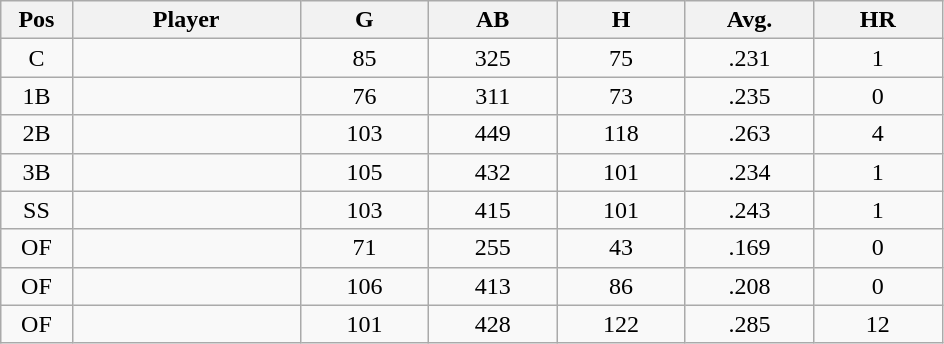<table class="wikitable sortable">
<tr>
<th bgcolor="#DDDDFF" width="5%">Pos</th>
<th bgcolor="#DDDDFF" width="16%">Player</th>
<th bgcolor="#DDDDFF" width="9%">G</th>
<th bgcolor="#DDDDFF" width="9%">AB</th>
<th bgcolor="#DDDDFF" width="9%">H</th>
<th bgcolor="#DDDDFF" width="9%">Avg.</th>
<th bgcolor="#DDDDFF" width="9%">HR</th>
</tr>
<tr align="center">
<td>C</td>
<td></td>
<td>85</td>
<td>325</td>
<td>75</td>
<td>.231</td>
<td>1</td>
</tr>
<tr align="center">
<td>1B</td>
<td></td>
<td>76</td>
<td>311</td>
<td>73</td>
<td>.235</td>
<td>0</td>
</tr>
<tr align="center">
<td>2B</td>
<td></td>
<td>103</td>
<td>449</td>
<td>118</td>
<td>.263</td>
<td>4</td>
</tr>
<tr align="center">
<td>3B</td>
<td></td>
<td>105</td>
<td>432</td>
<td>101</td>
<td>.234</td>
<td>1</td>
</tr>
<tr align="center">
<td>SS</td>
<td></td>
<td>103</td>
<td>415</td>
<td>101</td>
<td>.243</td>
<td>1</td>
</tr>
<tr align="center">
<td>OF</td>
<td></td>
<td>71</td>
<td>255</td>
<td>43</td>
<td>.169</td>
<td>0</td>
</tr>
<tr align="center">
<td>OF</td>
<td></td>
<td>106</td>
<td>413</td>
<td>86</td>
<td>.208</td>
<td>0</td>
</tr>
<tr align="center">
<td>OF</td>
<td></td>
<td>101</td>
<td>428</td>
<td>122</td>
<td>.285</td>
<td>12</td>
</tr>
</table>
